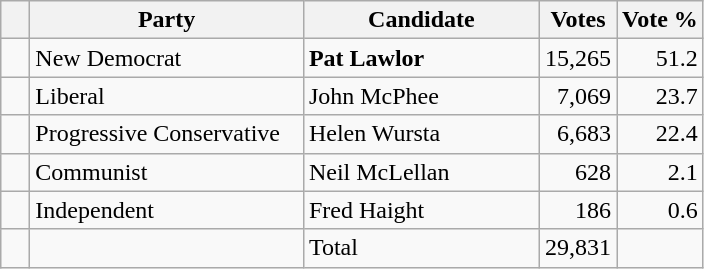<table class="wikitable">
<tr>
<th></th>
<th scope="col" width="175">Party</th>
<th scope="col" width="150">Candidate</th>
<th>Votes</th>
<th>Vote %</th>
</tr>
<tr>
<td>   </td>
<td>New Democrat</td>
<td><strong>Pat Lawlor</strong></td>
<td align=right>15,265</td>
<td align=right>51.2</td>
</tr>
<tr |>
<td>   </td>
<td>Liberal</td>
<td>John McPhee</td>
<td align=right>7,069</td>
<td align=right>23.7</td>
</tr>
<tr>
<td>   </td>
<td>Progressive Conservative</td>
<td>Helen Wursta</td>
<td align=right>6,683</td>
<td align=right>22.4</td>
</tr>
<tr>
<td>   </td>
<td>Communist</td>
<td>Neil McLellan</td>
<td align=right>628</td>
<td align=right>2.1</td>
</tr>
<tr>
<td>   </td>
<td>Independent</td>
<td>Fred Haight</td>
<td align=right>186</td>
<td align=right>0.6</td>
</tr>
<tr>
<td></td>
<td></td>
<td>Total</td>
<td align=right>29,831</td>
<td></td>
</tr>
</table>
